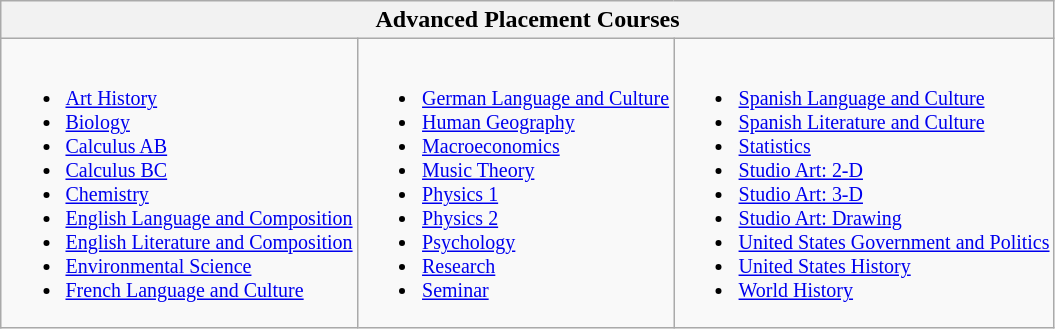<table class="wikitable">
<tr>
<th colspan=3>Advanced Placement Courses</th>
</tr>
<tr>
<td style="vertical-align:top; font-size:smaller;"><br><ul><li><a href='#'>Art History</a></li><li><a href='#'>Biology</a></li><li><a href='#'>Calculus AB</a></li><li><a href='#'>Calculus BC</a></li><li><a href='#'>Chemistry</a></li><li><a href='#'>English Language and Composition</a></li><li><a href='#'>English Literature and Composition</a></li><li><a href='#'>Environmental Science</a></li><li><a href='#'>French Language and Culture</a></li></ul></td>
<td style="vertical-align:top; font-size:smaller;"><br><ul><li><a href='#'>German Language and Culture</a></li><li><a href='#'>Human Geography</a></li><li><a href='#'>Macroeconomics</a></li><li><a href='#'>Music Theory</a></li><li><a href='#'>Physics 1</a></li><li><a href='#'>Physics 2</a></li><li><a href='#'>Psychology</a></li><li><a href='#'>Research</a></li><li><a href='#'>Seminar</a></li></ul></td>
<td style="vertical-align:top; font-size:smaller;"><br><ul><li><a href='#'>Spanish Language and Culture</a></li><li><a href='#'>Spanish Literature and Culture</a></li><li><a href='#'>Statistics</a></li><li><a href='#'>Studio Art: 2-D</a></li><li><a href='#'>Studio Art: 3-D</a></li><li><a href='#'>Studio Art: Drawing</a></li><li><a href='#'>United States Government and Politics</a></li><li><a href='#'>United States History</a></li><li><a href='#'>World History</a></li></ul></td>
</tr>
</table>
